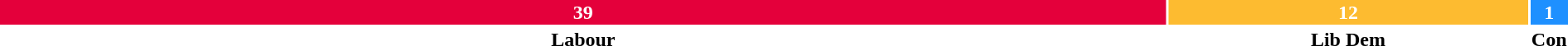<table style="width:100%; text-align:center;">
<tr style="color:white;">
<td style="background:#E4003B; width:75.00%;"><strong>39</strong></td>
<td style="background:#FDBB30; width:23.08%;"><strong>12</strong></td>
<td style="background:dodgerblue; width:1.92%;"><strong>1</strong></td>
</tr>
<tr>
<td><span><strong>Labour</strong></span></td>
<td><span><strong>Lib Dem</strong></span></td>
<td><span><strong>Con</strong></span></td>
</tr>
</table>
